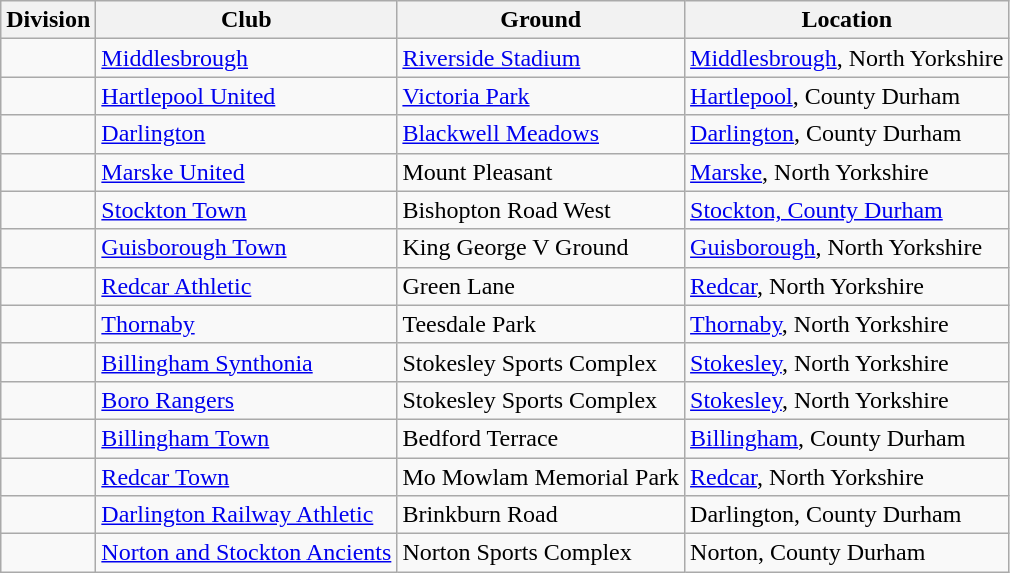<table class="wikitable sortable">
<tr>
<th>Division</th>
<th>Club</th>
<th>Ground</th>
<th>Location</th>
</tr>
<tr>
<td></td>
<td><a href='#'>Middlesbrough</a></td>
<td><a href='#'>Riverside Stadium</a></td>
<td><a href='#'>Middlesbrough</a>, North Yorkshire</td>
</tr>
<tr>
<td></td>
<td><a href='#'>Hartlepool United</a></td>
<td><a href='#'>Victoria Park</a></td>
<td><a href='#'>Hartlepool</a>, County Durham</td>
</tr>
<tr>
<td></td>
<td><a href='#'>Darlington</a></td>
<td><a href='#'>Blackwell Meadows</a></td>
<td><a href='#'>Darlington</a>, County Durham</td>
</tr>
<tr>
<td></td>
<td><a href='#'>Marske United</a></td>
<td>Mount Pleasant</td>
<td><a href='#'>Marske</a>, North Yorkshire</td>
</tr>
<tr>
<td></td>
<td><a href='#'>Stockton Town</a></td>
<td>Bishopton Road West</td>
<td><a href='#'>Stockton, County Durham</a></td>
</tr>
<tr>
<td></td>
<td><a href='#'>Guisborough Town</a></td>
<td>King George V Ground</td>
<td><a href='#'>Guisborough</a>, North Yorkshire</td>
</tr>
<tr>
<td></td>
<td><a href='#'>Redcar Athletic</a></td>
<td>Green Lane</td>
<td><a href='#'>Redcar</a>, North Yorkshire</td>
</tr>
<tr>
<td></td>
<td><a href='#'>Thornaby</a></td>
<td>Teesdale Park</td>
<td><a href='#'>Thornaby</a>, North Yorkshire</td>
</tr>
<tr>
<td></td>
<td><a href='#'>Billingham Synthonia</a></td>
<td>Stokesley Sports Complex</td>
<td><a href='#'>Stokesley</a>, North Yorkshire</td>
</tr>
<tr>
<td></td>
<td><a href='#'>Boro Rangers</a></td>
<td>Stokesley Sports Complex</td>
<td><a href='#'>Stokesley</a>, North Yorkshire</td>
</tr>
<tr>
<td></td>
<td><a href='#'>Billingham Town</a></td>
<td>Bedford Terrace</td>
<td><a href='#'>Billingham</a>, County Durham</td>
</tr>
<tr>
<td></td>
<td><a href='#'>Redcar Town</a></td>
<td>Mo Mowlam Memorial Park</td>
<td><a href='#'>Redcar</a>, North Yorkshire</td>
</tr>
<tr>
<td></td>
<td><a href='#'>Darlington Railway Athletic</a></td>
<td>Brinkburn Road</td>
<td>Darlington, County Durham</td>
</tr>
<tr>
<td></td>
<td><a href='#'>Norton and Stockton Ancients</a></td>
<td>Norton Sports Complex</td>
<td>Norton, County Durham</td>
</tr>
</table>
